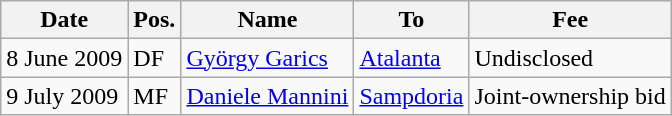<table class="wikitable">
<tr>
<th>Date</th>
<th>Pos.</th>
<th>Name</th>
<th>To</th>
<th>Fee</th>
</tr>
<tr>
<td>8 June 2009</td>
<td>DF</td>
<td> <a href='#'>György Garics</a></td>
<td> <a href='#'>Atalanta</a></td>
<td>Undisclosed</td>
</tr>
<tr>
<td>9 July 2009</td>
<td>MF</td>
<td> <a href='#'>Daniele Mannini</a></td>
<td> <a href='#'>Sampdoria</a></td>
<td>Joint-ownership bid</td>
</tr>
</table>
